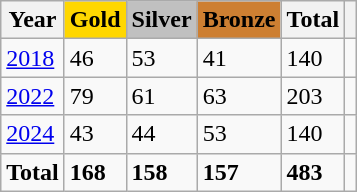<table class="wikitable">
<tr>
<th>Year</th>
<th style="background-color: #FFD700;">Gold</th>
<th style="background-color: #C0C0C0;">Silver</th>
<th style="background-color: #CD7F32;">Bronze</th>
<th>Total</th>
<th></th>
</tr>
<tr>
<td><a href='#'>2018</a></td>
<td>46</td>
<td>53</td>
<td>41</td>
<td>140</td>
<td></td>
</tr>
<tr>
<td><a href='#'>2022</a></td>
<td>79</td>
<td>61</td>
<td>63</td>
<td>203</td>
<td></td>
</tr>
<tr>
<td><a href='#'>2024</a></td>
<td>43</td>
<td>44</td>
<td>53</td>
<td>140</td>
<td></td>
</tr>
<tr>
<td><strong>Total</strong></td>
<td><strong>168</strong></td>
<td><strong>158</strong></td>
<td><strong>157</strong></td>
<td><strong>483</strong></td>
<td></td>
</tr>
</table>
